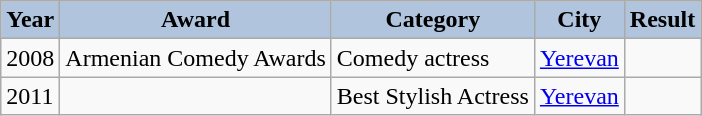<table class="wikitable">
<tr align="center">
<th style="background:#B0C4DE;"><strong>Year</strong></th>
<th style="background:#B0C4DE;"><strong>Award</strong></th>
<th style="background:#B0C4DE;"><strong>Category</strong></th>
<th style="background:#B0C4DE;"><strong>City</strong></th>
<th style="background:#B0C4DE;"><strong>Result</strong></th>
</tr>
<tr>
<td>2008</td>
<td>Armenian Comedy Awards</td>
<td>Comedy actress</td>
<td><a href='#'>Yerevan</a></td>
<td></td>
</tr>
<tr>
<td>2011</td>
<td></td>
<td>Best Stylish Actress</td>
<td><a href='#'>Yerevan</a></td>
<td></td>
</tr>
</table>
